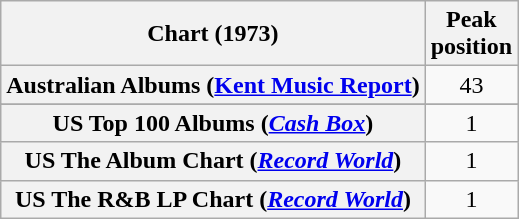<table class="wikitable sortable plainrowheaders" style="text-align:center">
<tr>
<th scope="col">Chart (1973)</th>
<th scope="col">Peak<br>position</th>
</tr>
<tr>
<th scope="row">Australian Albums (<a href='#'>Kent Music Report</a>)</th>
<td>43</td>
</tr>
<tr>
</tr>
<tr>
</tr>
<tr>
</tr>
<tr>
</tr>
<tr>
<th scope="row">US Top 100 Albums (<em><a href='#'>Cash Box</a></em>)</th>
<td>1</td>
</tr>
<tr>
<th scope="row">US The Album Chart (<em><a href='#'>Record World</a></em>)</th>
<td>1</td>
</tr>
<tr>
<th scope="row">US The R&B LP Chart (<em><a href='#'>Record World</a></em>)</th>
<td>1</td>
</tr>
</table>
